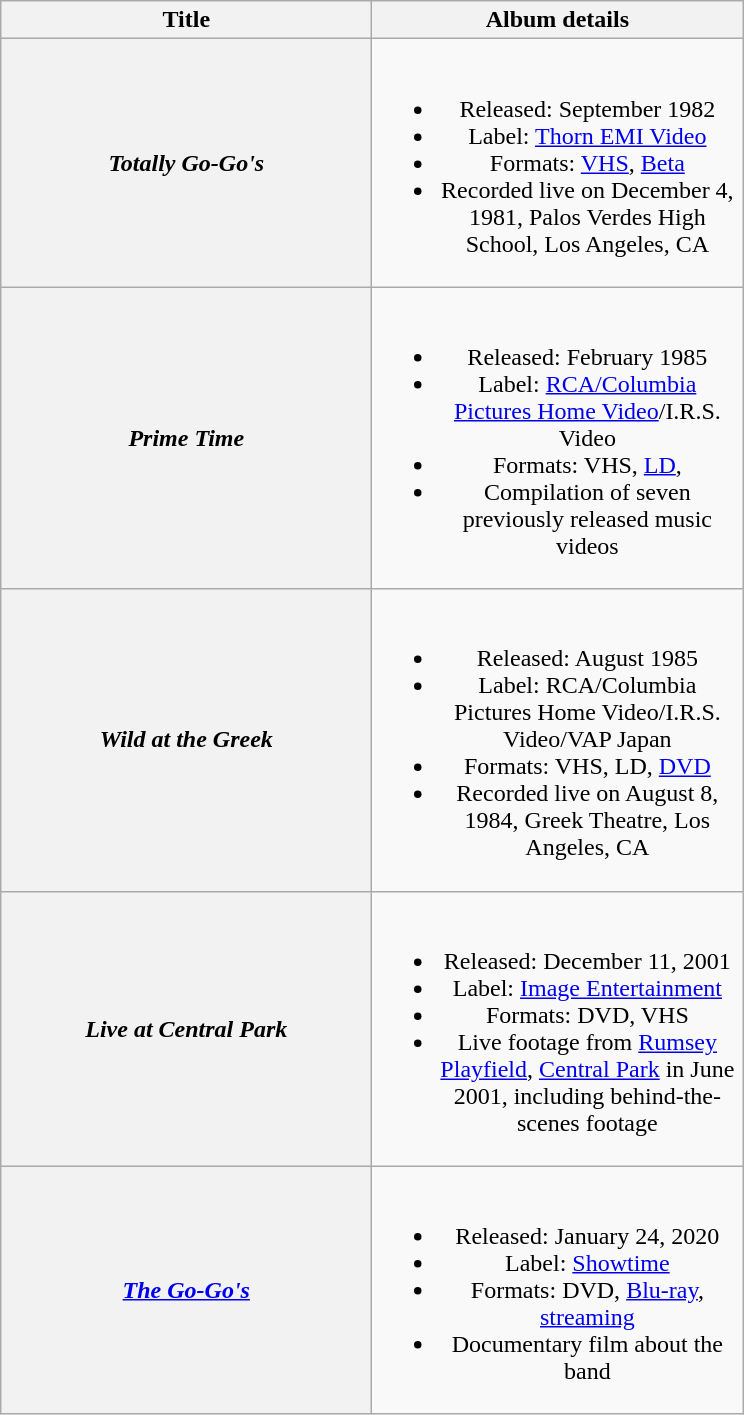<table class="wikitable plainrowheaders" style="text-align:center;">
<tr>
<th scope="col" style="width:15em;">Title</th>
<th scope="col" style="width:15em;">Album details</th>
</tr>
<tr>
<th scope="row"><em>Totally Go-Go's</em></th>
<td><br><ul><li>Released: September 1982</li><li>Label: <a href='#'>Thorn EMI Video</a></li><li>Formats: <a href='#'>VHS</a>, <a href='#'>Beta</a></li><li>Recorded live on December 4, 1981, Palos Verdes High School, Los Angeles, CA</li></ul></td>
</tr>
<tr>
<th scope="row"><em>Prime Time</em></th>
<td><br><ul><li>Released: February 1985</li><li>Label: <a href='#'>RCA/Columbia Pictures Home Video</a>/I.R.S. Video</li><li>Formats: VHS, <a href='#'>LD</a>,</li><li>Compilation of seven previously released music videos</li></ul></td>
</tr>
<tr>
<th scope="row"><em>Wild at the Greek</em></th>
<td><br><ul><li>Released: August 1985</li><li>Label: RCA/Columbia Pictures Home Video/I.R.S. Video/VAP Japan</li><li>Formats: VHS, LD, <a href='#'>DVD</a></li><li>Recorded live on August 8, 1984, Greek Theatre, Los Angeles, CA</li></ul></td>
</tr>
<tr>
<th scope="row"><em>Live at Central Park</em></th>
<td><br><ul><li>Released: December 11, 2001</li><li>Label: <a href='#'>Image Entertainment</a></li><li>Formats: DVD, VHS</li><li>Live footage from <a href='#'>Rumsey Playfield</a>, <a href='#'>Central Park</a> in June 2001, including behind-the-scenes footage</li></ul></td>
</tr>
<tr>
<th scope="row"><em><a href='#'>The Go-Go's</a></em></th>
<td><br><ul><li>Released: January 24, 2020</li><li>Label: <a href='#'>Showtime</a></li><li>Formats: DVD, <a href='#'>Blu-ray</a>, <a href='#'>streaming</a></li><li>Documentary film about the band</li></ul></td>
</tr>
</table>
